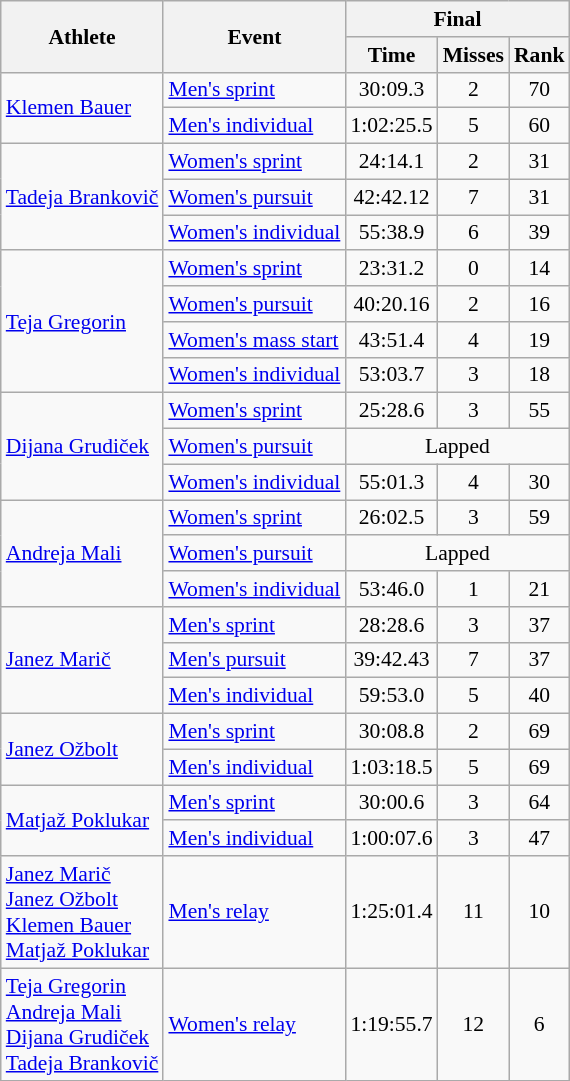<table class="wikitable" style="font-size:90%">
<tr>
<th rowspan="2">Athlete</th>
<th rowspan="2">Event</th>
<th colspan="3">Final</th>
</tr>
<tr>
<th>Time</th>
<th>Misses</th>
<th>Rank</th>
</tr>
<tr>
<td rowspan=2><a href='#'>Klemen Bauer</a></td>
<td><a href='#'>Men's sprint</a></td>
<td align="center">30:09.3</td>
<td align="center">2</td>
<td align="center">70</td>
</tr>
<tr>
<td><a href='#'>Men's individual</a></td>
<td align="center">1:02:25.5</td>
<td align="center">5</td>
<td align="center">60</td>
</tr>
<tr>
<td rowspan=3><a href='#'>Tadeja Brankovič</a></td>
<td><a href='#'>Women's sprint</a></td>
<td align="center">24:14.1</td>
<td align="center">2</td>
<td align="center">31</td>
</tr>
<tr>
<td><a href='#'>Women's pursuit</a></td>
<td align="center">42:42.12</td>
<td align="center">7</td>
<td align="center">31</td>
</tr>
<tr>
<td><a href='#'>Women's individual</a></td>
<td align="center">55:38.9</td>
<td align="center">6</td>
<td align="center">39</td>
</tr>
<tr>
<td rowspan=4><a href='#'>Teja Gregorin</a></td>
<td><a href='#'>Women's sprint</a></td>
<td align="center">23:31.2</td>
<td align="center">0</td>
<td align="center">14</td>
</tr>
<tr>
<td><a href='#'>Women's pursuit</a></td>
<td align="center">40:20.16</td>
<td align="center">2</td>
<td align="center">16</td>
</tr>
<tr>
<td><a href='#'>Women's mass start</a></td>
<td align="center">43:51.4</td>
<td align="center">4</td>
<td align="center">19</td>
</tr>
<tr>
<td><a href='#'>Women's individual</a></td>
<td align="center">53:03.7</td>
<td align="center">3</td>
<td align="center">18</td>
</tr>
<tr>
<td rowspan=3><a href='#'>Dijana Grudiček</a></td>
<td><a href='#'>Women's sprint</a></td>
<td align="center">25:28.6</td>
<td align="center">3</td>
<td align="center">55</td>
</tr>
<tr>
<td><a href='#'>Women's pursuit</a></td>
<td colspan=3 align="center">Lapped</td>
</tr>
<tr>
<td><a href='#'>Women's individual</a></td>
<td align="center">55:01.3</td>
<td align="center">4</td>
<td align="center">30</td>
</tr>
<tr>
<td rowspan=3><a href='#'>Andreja Mali</a></td>
<td><a href='#'>Women's sprint</a></td>
<td align="center">26:02.5</td>
<td align="center">3</td>
<td align="center">59</td>
</tr>
<tr>
<td><a href='#'>Women's pursuit</a></td>
<td colspan=3 align="center">Lapped</td>
</tr>
<tr>
<td><a href='#'>Women's individual</a></td>
<td align="center">53:46.0</td>
<td align="center">1</td>
<td align="center">21</td>
</tr>
<tr>
<td rowspan=3><a href='#'>Janez Marič</a></td>
<td><a href='#'>Men's sprint</a></td>
<td align="center">28:28.6</td>
<td align="center">3</td>
<td align="center">37</td>
</tr>
<tr>
<td><a href='#'>Men's pursuit</a></td>
<td align="center">39:42.43</td>
<td align="center">7</td>
<td align="center">37</td>
</tr>
<tr>
<td><a href='#'>Men's individual</a></td>
<td align="center">59:53.0</td>
<td align="center">5</td>
<td align="center">40</td>
</tr>
<tr>
<td rowspan=2><a href='#'>Janez Ožbolt</a></td>
<td><a href='#'>Men's sprint</a></td>
<td align="center">30:08.8</td>
<td align="center">2</td>
<td align="center">69</td>
</tr>
<tr>
<td><a href='#'>Men's individual</a></td>
<td align="center">1:03:18.5</td>
<td align="center">5</td>
<td align="center">69</td>
</tr>
<tr>
<td rowspan=2><a href='#'>Matjaž Poklukar</a></td>
<td><a href='#'>Men's sprint</a></td>
<td align="center">30:00.6</td>
<td align="center">3</td>
<td align="center">64</td>
</tr>
<tr>
<td><a href='#'>Men's individual</a></td>
<td align="center">1:00:07.6</td>
<td align="center">3</td>
<td align="center">47</td>
</tr>
<tr>
<td><a href='#'>Janez Marič</a><br><a href='#'>Janez Ožbolt</a><br><a href='#'>Klemen Bauer</a><br><a href='#'>Matjaž Poklukar</a></td>
<td><a href='#'>Men's relay</a></td>
<td align="center">1:25:01.4</td>
<td align="center">11</td>
<td align="center">10</td>
</tr>
<tr>
<td><a href='#'>Teja Gregorin</a><br><a href='#'>Andreja Mali</a><br><a href='#'>Dijana Grudiček</a><br><a href='#'>Tadeja Brankovič</a></td>
<td><a href='#'>Women's relay</a></td>
<td align="center">1:19:55.7</td>
<td align="center">12</td>
<td align="center">6</td>
</tr>
</table>
